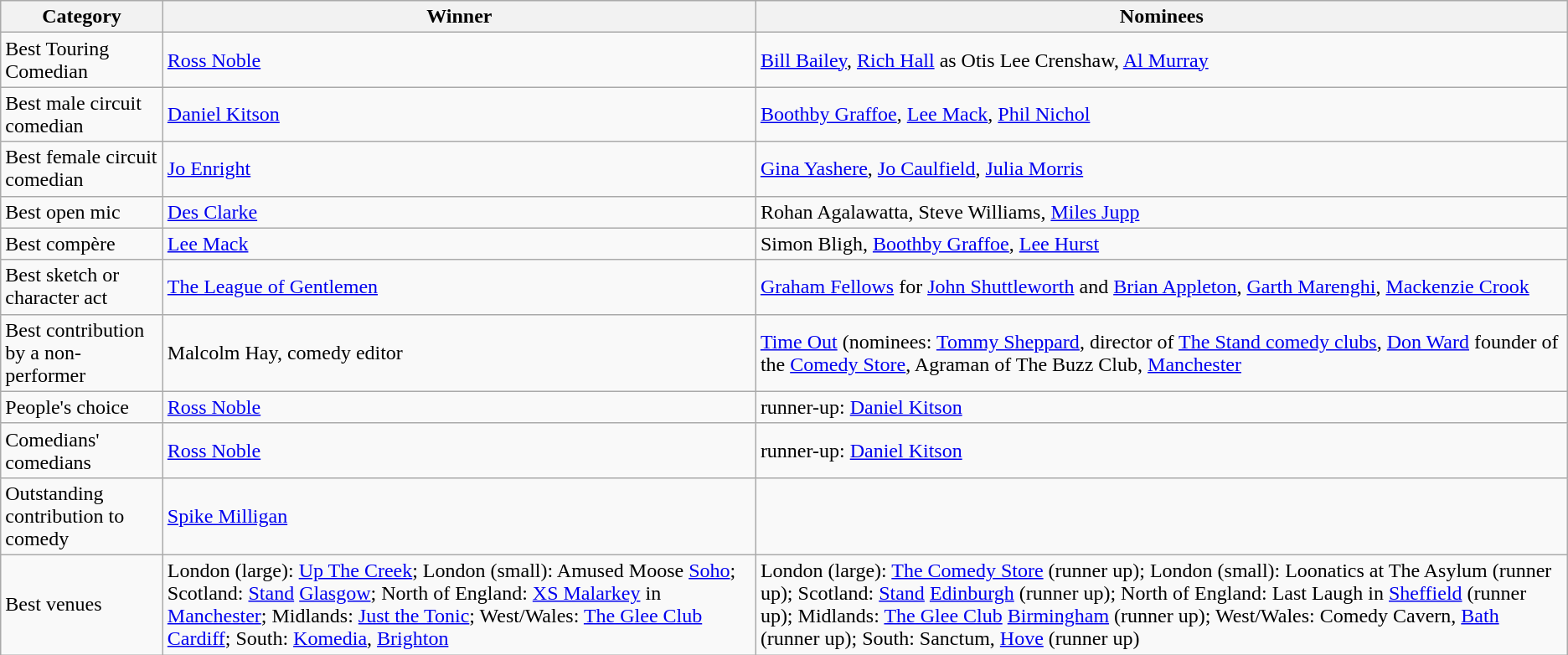<table class="wikitable">
<tr>
<th>Category</th>
<th>Winner</th>
<th>Nominees</th>
</tr>
<tr>
<td>Best Touring Comedian</td>
<td><a href='#'>Ross Noble</a></td>
<td><a href='#'>Bill Bailey</a>, <a href='#'>Rich Hall</a> as Otis Lee Crenshaw, <a href='#'>Al Murray</a></td>
</tr>
<tr>
<td>Best male circuit comedian</td>
<td><a href='#'>Daniel Kitson</a></td>
<td><a href='#'>Boothby Graffoe</a>, <a href='#'>Lee Mack</a>, <a href='#'>Phil Nichol</a></td>
</tr>
<tr>
<td>Best female circuit comedian</td>
<td><a href='#'>Jo Enright</a></td>
<td><a href='#'>Gina Yashere</a>, <a href='#'>Jo Caulfield</a>, <a href='#'>Julia Morris</a></td>
</tr>
<tr>
<td>Best open mic</td>
<td><a href='#'>Des Clarke</a></td>
<td>Rohan Agalawatta, Steve Williams, <a href='#'>Miles Jupp</a></td>
</tr>
<tr>
<td>Best compère</td>
<td><a href='#'>Lee Mack</a></td>
<td>Simon Bligh, <a href='#'>Boothby Graffoe</a>, <a href='#'>Lee Hurst</a></td>
</tr>
<tr>
<td>Best sketch or character act</td>
<td><a href='#'>The League of Gentlemen</a></td>
<td><a href='#'>Graham Fellows</a> for <a href='#'>John Shuttleworth</a> and <a href='#'>Brian Appleton</a>, <a href='#'>Garth Marenghi</a>, <a href='#'>Mackenzie Crook</a></td>
</tr>
<tr>
<td>Best contribution by a non-performer</td>
<td>Malcolm Hay, comedy editor</td>
<td><a href='#'>Time Out</a> (nominees: <a href='#'>Tommy Sheppard</a>, director of <a href='#'>The Stand comedy clubs</a>, <a href='#'>Don Ward</a> founder of the <a href='#'>Comedy Store</a>, Agraman of The Buzz Club, <a href='#'>Manchester</a></td>
</tr>
<tr>
<td>People's choice</td>
<td><a href='#'>Ross Noble</a></td>
<td>runner-up: <a href='#'>Daniel Kitson</a></td>
</tr>
<tr>
<td>Comedians' comedians</td>
<td><a href='#'>Ross Noble</a></td>
<td>runner-up: <a href='#'>Daniel Kitson</a></td>
</tr>
<tr>
<td>Outstanding contribution to comedy</td>
<td><a href='#'>Spike Milligan</a></td>
<td></td>
</tr>
<tr>
<td>Best venues</td>
<td>London (large): <a href='#'>Up The Creek</a>; London (small): Amused Moose <a href='#'>Soho</a>; Scotland: <a href='#'>Stand</a> <a href='#'>Glasgow</a>; North of England: <a href='#'>XS Malarkey</a> in <a href='#'>Manchester</a>; Midlands: <a href='#'>Just the Tonic</a>; West/Wales: <a href='#'>The Glee Club</a> <a href='#'>Cardiff</a>; South: <a href='#'>Komedia</a>, <a href='#'>Brighton</a></td>
<td>London (large): <a href='#'>The Comedy Store</a> (runner up); London (small): Loonatics at The Asylum (runner up); Scotland: <a href='#'>Stand</a> <a href='#'>Edinburgh</a> (runner up); North of England: Last Laugh in <a href='#'>Sheffield</a> (runner up); Midlands: <a href='#'>The Glee Club</a> <a href='#'>Birmingham</a> (runner up); West/Wales: Comedy Cavern, <a href='#'>Bath</a> (runner up); South: Sanctum, <a href='#'>Hove</a> (runner up)</td>
</tr>
</table>
